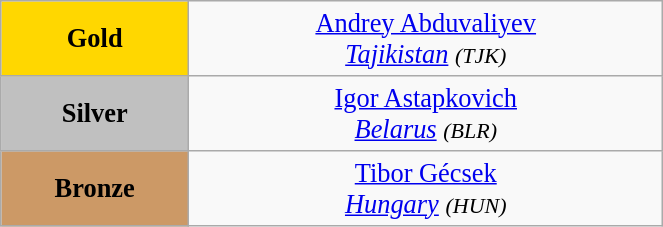<table class="wikitable" style=" text-align:center; font-size:110%;" width="35%">
<tr>
<td bgcolor="gold"><strong>Gold</strong></td>
<td> <a href='#'>Andrey Abduvaliyev</a><br><em><a href='#'>Tajikistan</a> <small>(TJK)</small></em></td>
</tr>
<tr>
<td bgcolor="silver"><strong>Silver</strong></td>
<td> <a href='#'>Igor Astapkovich</a><br><em><a href='#'>Belarus</a> <small>(BLR)</small></em></td>
</tr>
<tr>
<td bgcolor="CC9966"><strong>Bronze</strong></td>
<td> <a href='#'>Tibor Gécsek</a><br><em><a href='#'>Hungary</a> <small>(HUN)</small></em></td>
</tr>
</table>
